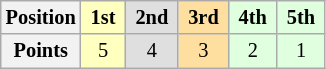<table class="wikitable" style="font-size:85%; text-align:center">
<tr>
<th>Position</th>
<td style="background:#ffffbf;"> <strong>1st</strong> </td>
<td style="background:#dfdfdf;"> <strong>2nd</strong> </td>
<td style="background:#ffdf9f;"> <strong>3rd</strong> </td>
<td style="background:#dfffdf;"> <strong>4th</strong> </td>
<td style="background:#dfffdf;"> <strong>5th</strong> </td>
</tr>
<tr>
<th>Points</th>
<td style="background:#ffffbf;">5</td>
<td style="background:#dfdfdf;">4</td>
<td style="background:#ffdf9f;">3</td>
<td style="background:#dfffdf;">2</td>
<td style="background:#dfffdf;">1</td>
</tr>
</table>
